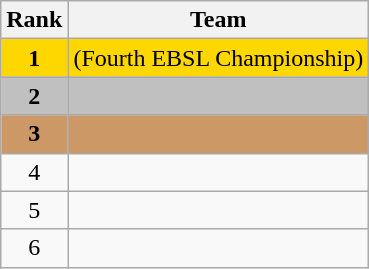<table class="wikitable" style="text-align:center">
<tr>
<th>Rank</th>
<th>Team</th>
</tr>
<tr bgcolor="gold">
<td><strong>1</strong></td>
<td align="left"> (Fourth EBSL Championship)</td>
</tr>
<tr bgcolor="silver">
<td><strong>2</strong></td>
<td align="left"></td>
</tr>
<tr bgcolor="#CC9966">
<td><strong>3</strong></td>
<td align="left"></td>
</tr>
<tr>
<td>4</td>
<td align="left"></td>
</tr>
<tr>
<td>5</td>
<td align="left"></td>
</tr>
<tr>
<td>6</td>
<td align="left"></td>
</tr>
</table>
